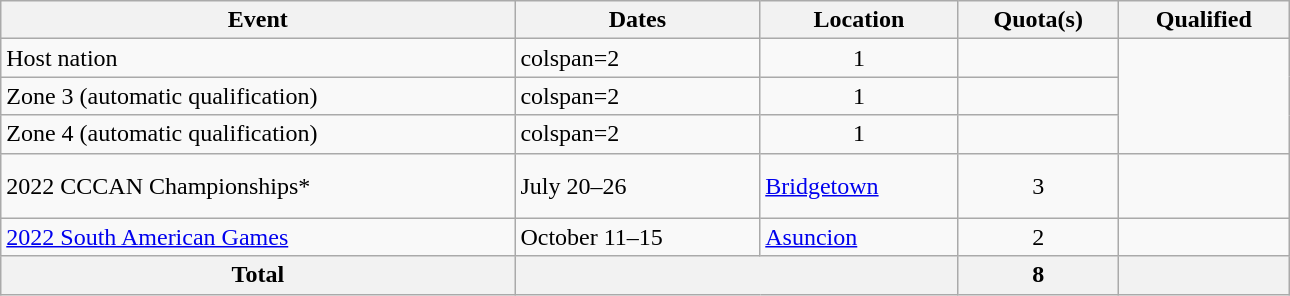<table class="wikitable" width=860>
<tr>
<th>Event</th>
<th>Dates</th>
<th>Location</th>
<th>Quota(s)</th>
<th>Qualified</th>
</tr>
<tr>
<td>Host nation</td>
<td>colspan=2 </td>
<td align=center>1</td>
<td></td>
</tr>
<tr>
<td>Zone 3 (automatic qualification)</td>
<td>colspan=2 </td>
<td align=center>1</td>
<td></td>
</tr>
<tr>
<td>Zone 4 (automatic qualification)</td>
<td>colspan=2 </td>
<td align=center>1</td>
<td></td>
</tr>
<tr>
<td>2022 CCCAN Championships*</td>
<td>July 20–26</td>
<td> <a href='#'>Bridgetown</a></td>
<td align=center>3</td>
<td><br><br></td>
</tr>
<tr>
<td><a href='#'>2022 South American Games</a></td>
<td>October 11–15</td>
<td> <a href='#'>Asuncion</a></td>
<td align=center>2</td>
<td><br></td>
</tr>
<tr>
<th>Total</th>
<th colspan="2"></th>
<th>8</th>
<th></th>
</tr>
</table>
